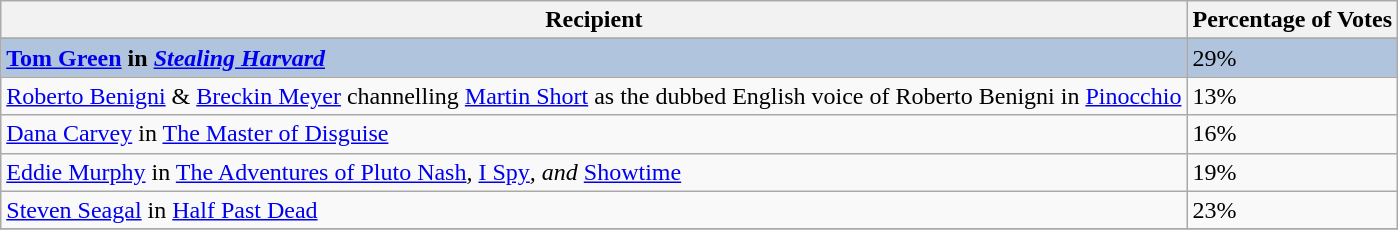<table class="wikitable sortable plainrowheaders" align="centre">
<tr>
<th>Recipient</th>
<th>Percentage of Votes</th>
</tr>
<tr>
</tr>
<tr style="background:#B0C4DE;">
<td><strong><a href='#'>Tom Green</a> in <em><a href='#'>Stealing Harvard</a><strong><em></td>
<td></strong>29%<strong></td>
</tr>
<tr>
<td><a href='#'>Roberto Benigni</a> & <a href='#'>Breckin Meyer</a> channelling <a href='#'>Martin Short</a> as the dubbed English voice of Roberto Benigni in </em><a href='#'>Pinocchio</a><em></td>
<td>13%</td>
</tr>
<tr>
<td><a href='#'>Dana Carvey</a> in </em><a href='#'>The Master of Disguise</a><em></td>
<td>16%</td>
</tr>
<tr>
<td><a href='#'>Eddie Murphy</a> in </em><a href='#'>The Adventures of Pluto Nash</a><em>, </em><a href='#'>I Spy</a><em>, and </em><a href='#'>Showtime</a><em></td>
<td>19%</td>
</tr>
<tr>
<td><a href='#'>Steven Seagal</a> in </em><a href='#'>Half Past Dead</a><em></td>
<td>23%</td>
</tr>
<tr>
</tr>
</table>
